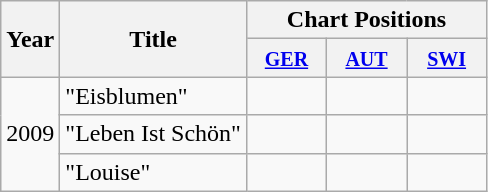<table class="wikitable">
<tr>
<th rowspan="2">Year</th>
<th rowspan="2">Title</th>
<th colspan="3">Chart Positions</th>
</tr>
<tr>
<th width="46"><small><a href='#'>GER</a></small><br></th>
<th width="46"><small><a href='#'>AUT</a></small><br></th>
<th width="46"><small><a href='#'>SWI</a></small><br></th>
</tr>
<tr>
<td rowspan="3">2009</td>
<td>"Eisblumen"</td>
<td></td>
<td></td>
<td></td>
</tr>
<tr>
<td>"Leben Ist Schön"</td>
<td></td>
<td></td>
<td></td>
</tr>
<tr>
<td>"Louise"</td>
<td></td>
<td></td>
<td></td>
</tr>
</table>
